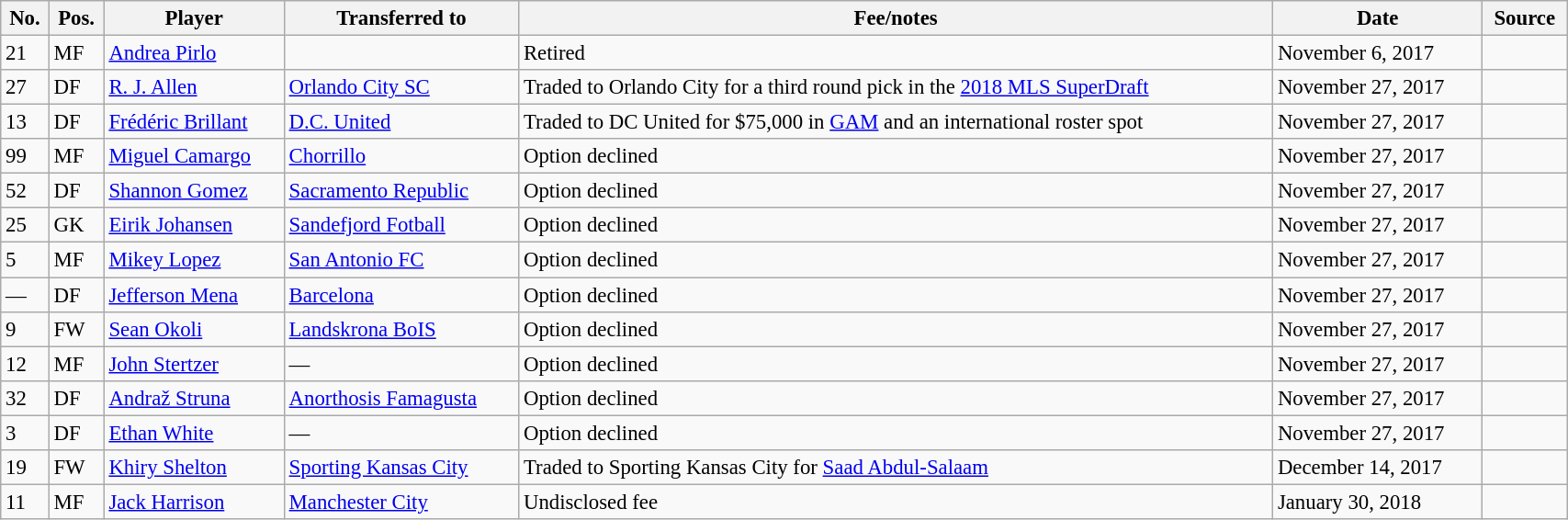<table class="wikitable sortable" style="width:90%; text-align:center; font-size:95%; text-align:left;">
<tr>
<th><strong>No.</strong></th>
<th><strong>Pos.</strong></th>
<th><strong>Player</strong></th>
<th><strong>Transferred to</strong></th>
<th><strong>Fee/notes</strong></th>
<th><strong>Date</strong></th>
<th><strong>Source</strong></th>
</tr>
<tr>
<td>21</td>
<td>MF</td>
<td> <a href='#'>Andrea Pirlo</a></td>
<td></td>
<td>Retired</td>
<td>November 6, 2017</td>
<td></td>
</tr>
<tr>
<td>27</td>
<td>DF</td>
<td> <a href='#'>R. J. Allen</a></td>
<td> <a href='#'>Orlando City SC</a></td>
<td>Traded to Orlando City for a third round pick in the <a href='#'>2018 MLS SuperDraft</a></td>
<td>November 27, 2017</td>
<td></td>
</tr>
<tr>
<td>13</td>
<td>DF</td>
<td> <a href='#'>Frédéric Brillant</a></td>
<td> <a href='#'>D.C. United</a></td>
<td>Traded to DC United for $75,000 in <a href='#'>GAM</a> and an international roster spot</td>
<td>November 27, 2017</td>
<td></td>
</tr>
<tr>
<td>99</td>
<td>MF</td>
<td> <a href='#'>Miguel Camargo</a></td>
<td> <a href='#'>Chorrillo</a></td>
<td>Option declined</td>
<td>November 27, 2017</td>
<td></td>
</tr>
<tr>
<td>52</td>
<td>DF</td>
<td> <a href='#'>Shannon Gomez</a></td>
<td> <a href='#'>Sacramento Republic</a></td>
<td>Option declined</td>
<td>November 27, 2017</td>
<td></td>
</tr>
<tr>
<td>25</td>
<td>GK</td>
<td> <a href='#'>Eirik Johansen</a></td>
<td> <a href='#'>Sandefjord Fotball</a></td>
<td>Option declined</td>
<td>November 27, 2017</td>
<td></td>
</tr>
<tr>
<td>5</td>
<td>MF</td>
<td> <a href='#'>Mikey Lopez</a></td>
<td> <a href='#'>San Antonio FC</a></td>
<td>Option declined</td>
<td>November 27, 2017</td>
<td></td>
</tr>
<tr>
<td>—</td>
<td>DF</td>
<td> <a href='#'>Jefferson Mena</a></td>
<td> <a href='#'>Barcelona</a></td>
<td>Option declined</td>
<td>November 27, 2017</td>
<td></td>
</tr>
<tr>
<td>9</td>
<td>FW</td>
<td> <a href='#'>Sean Okoli</a></td>
<td> <a href='#'>Landskrona BoIS</a></td>
<td>Option declined</td>
<td>November 27, 2017</td>
<td></td>
</tr>
<tr>
<td>12</td>
<td>MF</td>
<td> <a href='#'>John Stertzer</a></td>
<td>—</td>
<td>Option declined</td>
<td>November 27, 2017</td>
<td></td>
</tr>
<tr>
<td>32</td>
<td>DF</td>
<td> <a href='#'>Andraž Struna</a></td>
<td> <a href='#'>Anorthosis Famagusta</a></td>
<td>Option declined</td>
<td>November 27, 2017</td>
<td></td>
</tr>
<tr>
<td>3</td>
<td>DF</td>
<td> <a href='#'>Ethan White</a></td>
<td>—</td>
<td>Option declined</td>
<td>November 27, 2017</td>
<td></td>
</tr>
<tr>
<td>19</td>
<td>FW</td>
<td> <a href='#'>Khiry Shelton</a></td>
<td> <a href='#'>Sporting Kansas City</a></td>
<td>Traded to Sporting Kansas City for <a href='#'>Saad Abdul-Salaam</a></td>
<td>December 14, 2017</td>
<td></td>
</tr>
<tr>
<td>11</td>
<td>MF</td>
<td> <a href='#'>Jack Harrison</a></td>
<td> <a href='#'>Manchester City</a></td>
<td>Undisclosed fee</td>
<td>January 30, 2018</td>
<td></td>
</tr>
</table>
